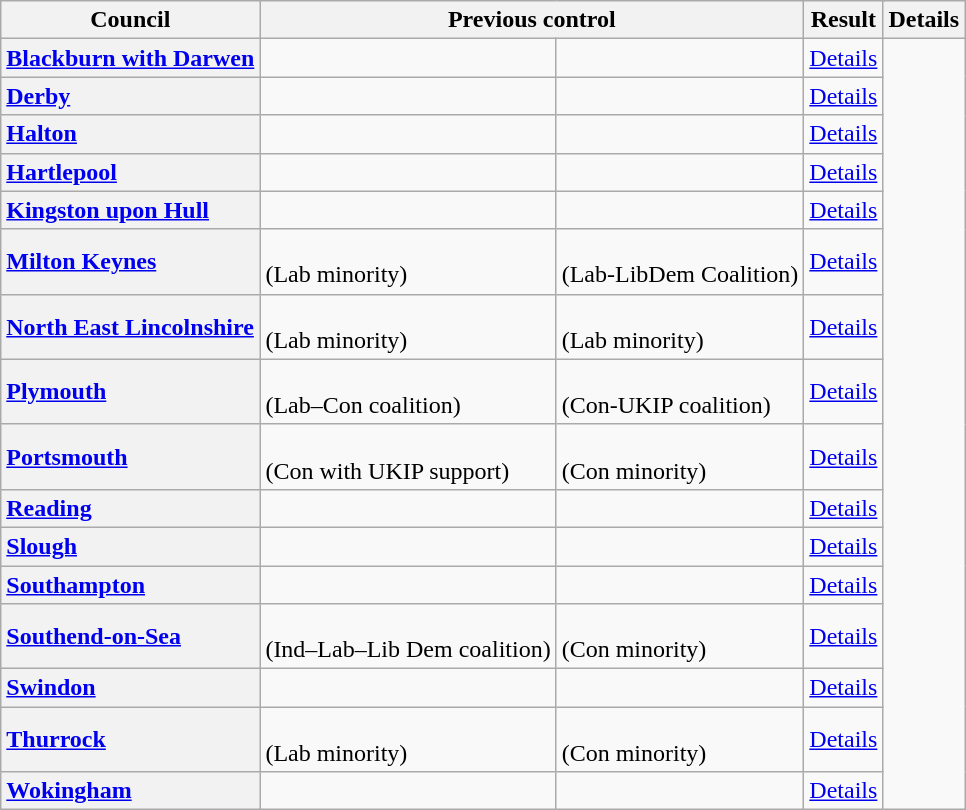<table class="wikitable">
<tr>
<th scope="col">Council</th>
<th colspan=2>Previous control</th>
<th colspan=2>Result</th>
<th colspan=2>Details</th>
</tr>
<tr>
<th scope="row" style="text-align: left;"><a href='#'>Blackburn with Darwen</a></th>
<td></td>
<td></td>
<td><a href='#'>Details</a></td>
</tr>
<tr>
<th scope="row" style="text-align: left;"><a href='#'>Derby</a></th>
<td></td>
<td></td>
<td><a href='#'>Details</a></td>
</tr>
<tr>
<th scope="row" style="text-align: left;"><a href='#'>Halton</a></th>
<td></td>
<td></td>
<td><a href='#'>Details</a></td>
</tr>
<tr>
<th scope="row" style="text-align: left;"><a href='#'>Hartlepool</a></th>
<td></td>
<td></td>
<td><a href='#'>Details</a></td>
</tr>
<tr>
<th scope="row" style="text-align: left;"><a href='#'>Kingston upon Hull</a></th>
<td></td>
<td></td>
<td><a href='#'>Details</a></td>
</tr>
<tr>
<th scope="row" style="text-align: left;"><a href='#'>Milton Keynes</a></th>
<td><br>(Lab minority)</td>
<td><br>(Lab-LibDem Coalition)</td>
<td><a href='#'>Details</a></td>
</tr>
<tr>
<th scope="row" style="text-align: left;"><a href='#'>North East Lincolnshire</a></th>
<td><br>(Lab minority)</td>
<td><br>(Lab minority)</td>
<td><a href='#'>Details</a></td>
</tr>
<tr>
<th scope="row" style="text-align: left;"><a href='#'>Plymouth</a></th>
<td><br>(Lab–Con coalition)</td>
<td><br>(Con-UKIP coalition)</td>
<td><a href='#'>Details</a></td>
</tr>
<tr>
<th scope="row" style="text-align: left;"><a href='#'>Portsmouth</a></th>
<td><br>(Con with UKIP support)</td>
<td><br>(Con minority)</td>
<td><a href='#'>Details</a></td>
</tr>
<tr>
<th scope="row" style="text-align: left;"><a href='#'>Reading</a></th>
<td></td>
<td></td>
<td><a href='#'>Details</a></td>
</tr>
<tr>
<th scope="row" style="text-align: left;"><a href='#'>Slough</a></th>
<td></td>
<td></td>
<td><a href='#'>Details</a></td>
</tr>
<tr>
<th scope="row" style="text-align: left;"><a href='#'>Southampton</a></th>
<td></td>
<td></td>
<td><a href='#'>Details</a></td>
</tr>
<tr>
<th scope="row" style="text-align: left;"><a href='#'>Southend-on-Sea</a></th>
<td><br>(Ind–Lab–Lib Dem coalition)</td>
<td><br>(Con minority)</td>
<td><a href='#'>Details</a></td>
</tr>
<tr>
<th scope="row" style="text-align: left;"><a href='#'>Swindon</a></th>
<td></td>
<td></td>
<td><a href='#'>Details</a></td>
</tr>
<tr>
<th scope="row" style="text-align: left;"><a href='#'>Thurrock</a></th>
<td><br>(Lab minority)</td>
<td><br>(Con minority)</td>
<td><a href='#'>Details</a></td>
</tr>
<tr>
<th scope="row" style="text-align: left;"><a href='#'>Wokingham</a></th>
<td></td>
<td></td>
<td><a href='#'>Details</a></td>
</tr>
</table>
